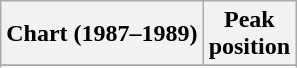<table class="wikitable sortable plainrowheaders" style="text-align:center">
<tr>
<th scope="col">Chart (1987–1989)</th>
<th scope="col">Peak<br>position</th>
</tr>
<tr>
</tr>
<tr>
</tr>
</table>
